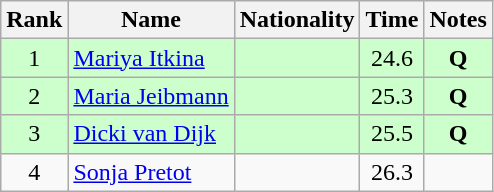<table class="wikitable sortable" style="text-align:center">
<tr>
<th>Rank</th>
<th>Name</th>
<th>Nationality</th>
<th>Time</th>
<th>Notes</th>
</tr>
<tr bgcolor=ccffcc>
<td>1</td>
<td align=left><a href='#'>Mariya Itkina</a></td>
<td align=left></td>
<td>24.6</td>
<td><strong>Q</strong></td>
</tr>
<tr bgcolor=ccffcc>
<td>2</td>
<td align=left><a href='#'>Maria Jeibmann</a></td>
<td align=left></td>
<td>25.3</td>
<td><strong>Q</strong></td>
</tr>
<tr bgcolor=ccffcc>
<td>3</td>
<td align=left><a href='#'>Dicki van Dijk</a></td>
<td align=left></td>
<td>25.5</td>
<td><strong>Q</strong></td>
</tr>
<tr>
<td>4</td>
<td align=left><a href='#'>Sonja Pretot</a></td>
<td align=left></td>
<td>26.3</td>
<td></td>
</tr>
</table>
